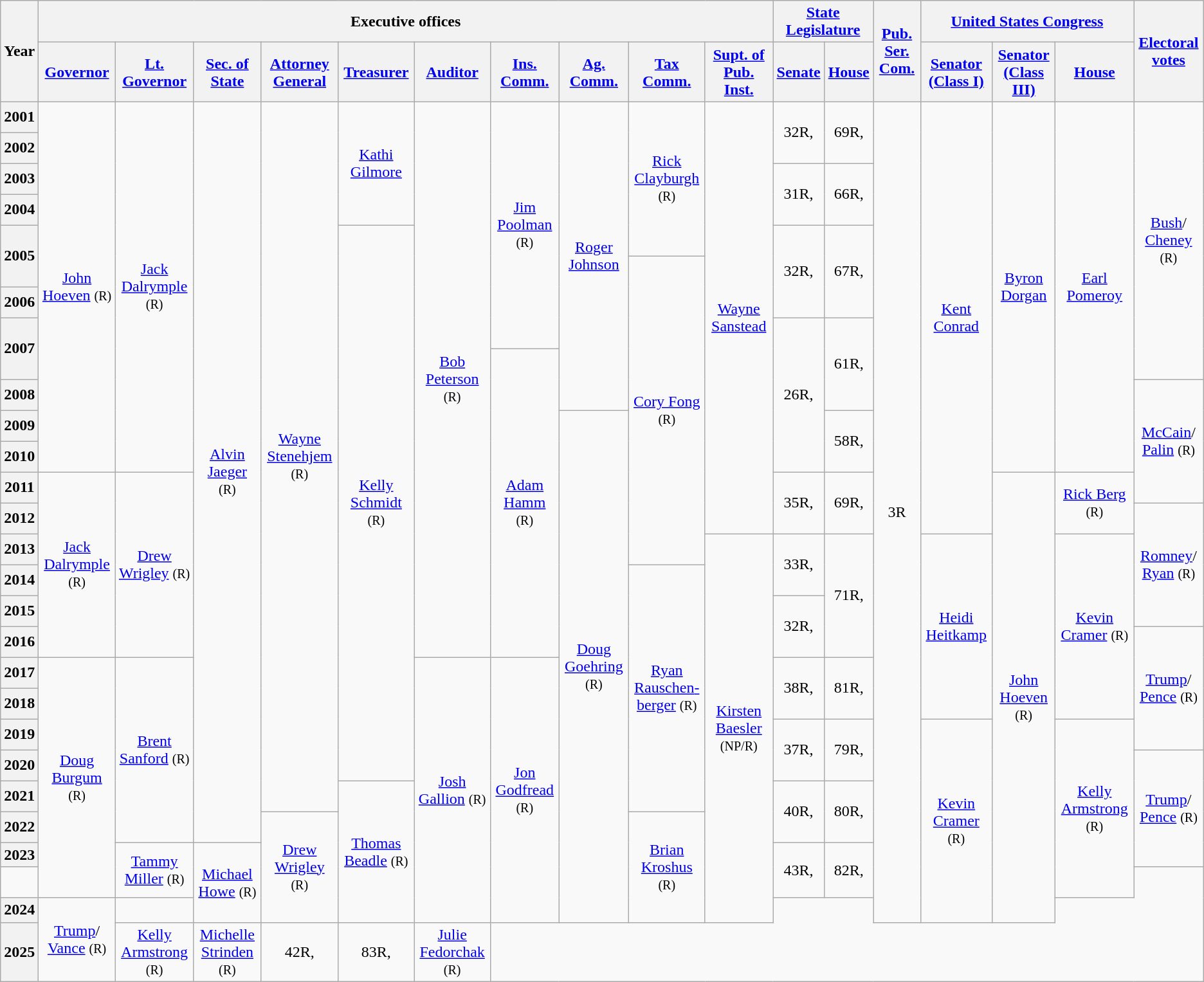<table class="wikitable sortable sticky-header-multi" style="text-align:center">
<tr>
<th rowspan=2 class=unsortable>Year</th>
<th colspan=10>Executive offices</th>
<th colspan=2><a href='#'>State Legislature</a></th>
<th rowspan=2 class=unsortable><a href='#'>Pub. Ser. Com.</a></th>
<th colspan=3><a href='#'>United States Congress</a></th>
<th rowspan=2 class=unsortable><a href='#'>Electoral votes</a></th>
</tr>
<tr style="height:2em">
<th class=unsortable><a href='#'>Governor</a></th>
<th class=unsortable><a href='#'>Lt. Governor</a></th>
<th class=unsortable><a href='#'>Sec. of State</a></th>
<th class=unsortable><a href='#'>Attorney General</a></th>
<th class=unsortable><a href='#'>Treasurer</a></th>
<th class=unsortable><a href='#'>Auditor</a></th>
<th class=unsortable><a href='#'>Ins. Comm.</a></th>
<th class=unsortable><a href='#'>Ag. Comm.</a></th>
<th class=unsortable><a href='#'>Tax Comm.</a></th>
<th class=unsortable><a href='#'>Supt. of Pub. Inst.</a></th>
<th class=unsortable><a href='#'>Senate</a></th>
<th class=unsortable><a href='#'>House</a></th>
<th class=unsortable><a href='#'>Senator (Class I)</a></th>
<th class=unsortable><a href='#'>Senator (Class III)</a></th>
<th class=unsortable><a href='#'>House</a></th>
</tr>
<tr style="height:2em">
<th>2001</th>
<td rowspan=12 ><a href='#'>John Hoeven</a> <small>(R)</small></td>
<td rowspan=12 ><a href='#'>Jack Dalrymple</a> <small>(R)</small></td>
<td rowspan=24 ><a href='#'>Alvin Jaeger</a> <small>(R)</small></td>
<td rowspan=23 ><a href='#'>Wayne Stenehjem</a> <small>(R)</small></td>
<td rowspan=4 ><a href='#'>Kathi Gilmore</a> </td>
<td rowspan=18 ><a href='#'>Bob Peterson</a> <small>(R)</small></td>
<td rowspan=8 ><a href='#'>Jim Poolman</a> <small>(R)</small></td>
<td rowspan=10 ><a href='#'>Roger Johnson</a> </td>
<td rowspan=5 ><a href='#'>Rick Clayburgh</a> <small>(R)</small></td>
<td rowspan=14 ><a href='#'>Wayne Sanstead</a> </td>
<td rowspan=2 >32R, </td>
<td rowspan=2 >69R, </td>
<td rowspan=27 >3R</td>
<td rowspan=14 ><a href='#'>Kent Conrad</a> </td>
<td rowspan=12 ><a href='#'>Byron Dorgan</a> </td>
<td rowspan=12 ><a href='#'>Earl Pomeroy</a> </td>
<td rowspan=9 ><a href='#'>Bush</a>/<br><a href='#'>Cheney</a> <small>(R)</small> </td>
</tr>
<tr style="height:2em">
<th>2002</th>
</tr>
<tr style="height:2em">
<th>2003</th>
<td rowspan=2 >31R, </td>
<td rowspan=2 >66R, </td>
</tr>
<tr style="height:2em">
<th>2004</th>
</tr>
<tr style="height:2em">
<th rowspan=2>2005</th>
<td rowspan=18 ><a href='#'>Kelly Schmidt</a> <small>(R)</small></td>
<td rowspan=3 >32R, </td>
<td rowspan=3 >67R, </td>
</tr>
<tr style="height:2em">
<td rowspan=10 ><a href='#'>Cory Fong</a> <small>(R)</small></td>
</tr>
<tr style="height:2em">
<th>2006</th>
</tr>
<tr style="height:2em">
<th rowspan=2>2007</th>
<td rowspan=5 >26R, </td>
<td rowspan=3 >61R, </td>
</tr>
<tr style="height:2em">
<td rowspan=10 ><a href='#'>Adam Hamm</a> <small>(R)</small></td>
</tr>
<tr style="height:2em">
<th>2008</th>
<td rowspan=4 ><a href='#'>McCain</a>/<br><a href='#'>Palin</a> <small>(R)</small> </td>
</tr>
<tr style="height:2em">
<th>2009</th>
<td rowspan=17 ><a href='#'>Doug Goehring</a> <small>(R)</small></td>
<td rowspan=2 >58R, </td>
</tr>
<tr style="height:2em">
<th>2010</th>
</tr>
<tr style="height:2em">
<th>2011</th>
<td rowspan=6 ><a href='#'>Jack Dalrymple</a> <small>(R)</small></td>
<td rowspan=6 ><a href='#'>Drew Wrigley</a> <small>(R)</small></td>
<td rowspan=2 >35R, </td>
<td rowspan=2 >69R, </td>
<td rowspan=15 ><a href='#'>John Hoeven</a> <small>(R)</small></td>
<td rowspan=2 ><a href='#'>Rick Berg</a> <small>(R)</small></td>
</tr>
<tr style="height:2em">
<th>2012</th>
<td rowspan=4 ><a href='#'>Romney</a>/<br><a href='#'>Ryan</a> <small>(R)</small> </td>
</tr>
<tr style="height:2em">
<th>2013</th>
<td rowspan=13 ><a href='#'>Kirsten Baesler</a> <small>(NP/R)</small></td>
<td rowspan=2 >33R, </td>
<td rowspan=4 >71R, </td>
<td rowspan=6 ><a href='#'>Heidi Heitkamp</a> </td>
<td rowspan=6 ><a href='#'>Kevin Cramer</a> <small>(R)</small></td>
</tr>
<tr style="height:2em">
<th>2014</th>
<td rowspan=8 ><a href='#'>Ryan<br>Rauschen­berger</a> <small>(R)</small></td>
</tr>
<tr style="height:2em">
<th>2015</th>
<td rowspan=2 >32R, </td>
</tr>
<tr style="height:2em">
<th>2016</th>
<td rowspan=4 ><a href='#'>Trump</a>/<br><a href='#'>Pence</a> <small>(R)</small> </td>
</tr>
<tr style="height:2em">
<th>2017</th>
<td rowspan=8 ><a href='#'>Doug Burgum</a> <small>(R)</small></td>
<td rowspan=6 ><a href='#'>Brent Sanford</a> <small>(R)</small></td>
<td rowspan=9 ><a href='#'>Josh Gallion</a> <small>(R)</small></td>
<td rowspan=9 ><a href='#'>Jon Godfread</a> <small>(R)</small></td>
<td rowspan=2 >38R, </td>
<td rowspan=2 >81R, </td>
</tr>
<tr style="height:2em">
<th>2018</th>
</tr>
<tr style="height:2em">
<th>2019</th>
<td rowspan=2 >37R, </td>
<td rowspan=2 >79R, </td>
<td rowspan=7 ><a href='#'>Kevin Cramer</a> <small>(R)</small></td>
<td rowspan=6 ><a href='#'>Kelly Armstrong</a> <small>(R)</small></td>
</tr>
<tr style="height:2em">
<th>2020</th>
<td rowspan=4 ><a href='#'>Trump</a>/<br><a href='#'>Pence</a> <small>(R)</small> </td>
</tr>
<tr style="height:2em">
<th>2021</th>
<td rowspan=5 ><a href='#'>Thomas Beadle</a> <small>(R)</small></td>
<td rowspan=2 >40R, </td>
<td rowspan=2 >80R, </td>
</tr>
<tr style="height:2em">
<th>2022</th>
<td rowspan=4 ><a href='#'>Drew Wrigley</a> <small>(R)</small></td>
<td rowspan=4 ><a href='#'>Brian Kroshus</a> <small>(R)</small></td>
</tr>
<tr>
<th>2023</th>
<td rowspan=2 ><a href='#'>Tammy Miller</a> <small>(R)</small></td>
<td rowspan=3 ><a href='#'>Michael Howe</a> <small>(R)</small></td>
<td rowspan=2 >43R, </td>
<td rowspan=2 >82R, </td>
</tr>
<tr style="height:2em">
</tr>
<tr>
<th>2024</th>
<td rowspan=2 ><a href='#'>Trump</a>/<br><a href='#'>Vance</a> <small>(R)</small> </td>
</tr>
<tr>
<th>2025</th>
<td rowspan=1 ><a href='#'>Kelly Armstrong</a> <small>(R)</small></td>
<td rowspan=1 ><a href='#'>Michelle Strinden</a> <small>(R)</small></td>
<td rowspan=1 >42R, </td>
<td rowspan=1 >83R, </td>
<td rowspan=1 ><a href='#'>Julie Fedorchak</a> <small>(R)</small></td>
</tr>
</table>
